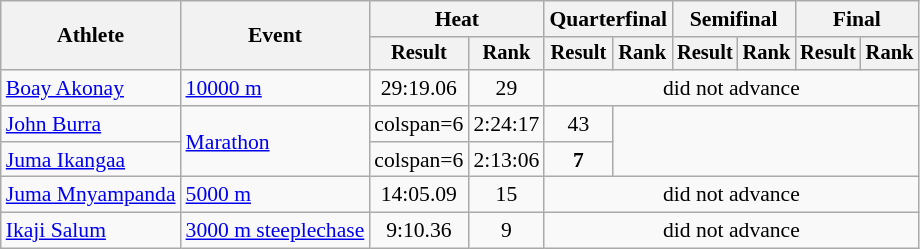<table class="wikitable" style="font-size:90%">
<tr>
<th rowspan="2">Athlete</th>
<th rowspan="2">Event</th>
<th colspan="2">Heat</th>
<th colspan="2">Quarterfinal</th>
<th colspan="2">Semifinal</th>
<th colspan="2">Final</th>
</tr>
<tr style="font-size:95%">
<th>Result</th>
<th>Rank</th>
<th>Result</th>
<th>Rank</th>
<th>Result</th>
<th>Rank</th>
<th>Result</th>
<th>Rank</th>
</tr>
<tr align=center>
<td align=left><a href='#'>Boay Akonay</a></td>
<td align=left><a href='#'>10000 m</a></td>
<td>29:19.06</td>
<td>29</td>
<td colspan=6>did not advance</td>
</tr>
<tr align=center>
<td align=left><a href='#'>John Burra</a></td>
<td align=left rowspan=2><a href='#'>Marathon</a></td>
<td>colspan=6 </td>
<td>2:24:17</td>
<td>43</td>
</tr>
<tr align=center>
<td align=left><a href='#'>Juma Ikangaa</a></td>
<td>colspan=6 </td>
<td>2:13:06</td>
<td><strong>7</strong></td>
</tr>
<tr align=center>
<td align=left><a href='#'>Juma Mnyampanda</a></td>
<td align=left><a href='#'>5000 m</a></td>
<td>14:05.09</td>
<td>15</td>
<td colspan=6>did not advance</td>
</tr>
<tr align=center>
<td align=left><a href='#'>Ikaji Salum</a></td>
<td align=left><a href='#'>3000 m steeplechase</a></td>
<td>9:10.36</td>
<td>9</td>
<td colspan=6>did not advance</td>
</tr>
</table>
